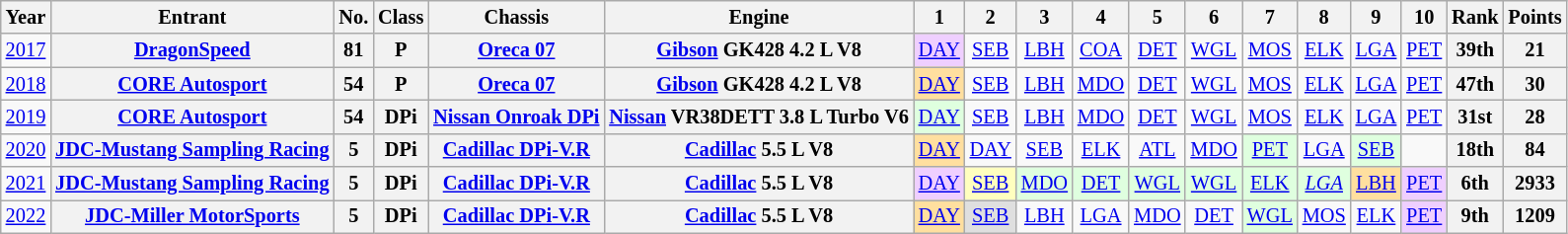<table class="wikitable" style="text-align:center; font-size:85%">
<tr>
<th>Year</th>
<th>Entrant</th>
<th>No.</th>
<th>Class</th>
<th>Chassis</th>
<th>Engine</th>
<th>1</th>
<th>2</th>
<th>3</th>
<th>4</th>
<th>5</th>
<th>6</th>
<th>7</th>
<th>8</th>
<th>9</th>
<th>10</th>
<th>Rank</th>
<th>Points</th>
</tr>
<tr>
<td><a href='#'>2017</a></td>
<th><a href='#'>DragonSpeed</a></th>
<th>81</th>
<th>P</th>
<th nowrap><a href='#'>Oreca 07</a></th>
<th nowrap><a href='#'>Gibson</a> GK428 4.2 L V8</th>
<td style="background:#EFCFFF;"><a href='#'>DAY</a><br></td>
<td><a href='#'>SEB</a></td>
<td><a href='#'>LBH</a></td>
<td><a href='#'>COA</a></td>
<td><a href='#'>DET</a></td>
<td><a href='#'>WGL</a></td>
<td><a href='#'>MOS</a></td>
<td><a href='#'>ELK</a></td>
<td><a href='#'>LGA</a></td>
<td><a href='#'>PET</a></td>
<th>39th</th>
<th>21</th>
</tr>
<tr>
<td><a href='#'>2018</a></td>
<th nowrap><a href='#'>CORE Autosport</a></th>
<th>54</th>
<th>P</th>
<th nowrap><a href='#'>Oreca 07</a></th>
<th nowrap><a href='#'>Gibson</a> GK428 4.2 L V8</th>
<td style="background:#FFDF9F;"><a href='#'>DAY</a><br></td>
<td><a href='#'>SEB</a></td>
<td><a href='#'>LBH</a></td>
<td><a href='#'>MDO</a></td>
<td><a href='#'>DET</a></td>
<td><a href='#'>WGL</a></td>
<td><a href='#'>MOS</a></td>
<td><a href='#'>ELK</a></td>
<td><a href='#'>LGA</a></td>
<td><a href='#'>PET</a></td>
<th>47th</th>
<th>30</th>
</tr>
<tr>
<td><a href='#'>2019</a></td>
<th nowrap><a href='#'>CORE Autosport</a></th>
<th>54</th>
<th>DPi</th>
<th nowrap><a href='#'>Nissan Onroak DPi</a></th>
<th nowrap><a href='#'>Nissan</a> VR38DETT 3.8 L Turbo V6</th>
<td style="background:#dfffdf;"><a href='#'>DAY</a><br></td>
<td><a href='#'>SEB</a></td>
<td><a href='#'>LBH</a></td>
<td><a href='#'>MDO</a></td>
<td><a href='#'>DET</a></td>
<td><a href='#'>WGL</a></td>
<td><a href='#'>MOS</a></td>
<td><a href='#'>ELK</a></td>
<td><a href='#'>LGA</a></td>
<td><a href='#'>PET</a></td>
<th>31st</th>
<th>28</th>
</tr>
<tr>
<td><a href='#'>2020</a></td>
<th><a href='#'>JDC-Mustang Sampling Racing</a></th>
<th>5</th>
<th>DPi</th>
<th nowrap><a href='#'>Cadillac DPi-V.R</a></th>
<th nowrap><a href='#'>Cadillac</a> 5.5 L V8</th>
<td style="background:#FFDF9F;"><a href='#'>DAY</a><br></td>
<td><a href='#'>DAY</a></td>
<td><a href='#'>SEB</a></td>
<td><a href='#'>ELK</a></td>
<td><a href='#'>ATL</a></td>
<td><a href='#'>MDO</a></td>
<td style="background:#DFFFDF;"><a href='#'>PET</a><br></td>
<td><a href='#'>LGA</a></td>
<td style="background:#DFFFDF;"><a href='#'>SEB</a><br></td>
<td></td>
<th>18th</th>
<th>84</th>
</tr>
<tr>
<td><a href='#'>2021</a></td>
<th nowrap><a href='#'>JDC-Mustang Sampling Racing</a></th>
<th>5</th>
<th>DPi</th>
<th nowrap><a href='#'>Cadillac DPi-V.R</a></th>
<th nowrap><a href='#'>Cadillac</a> 5.5 L V8</th>
<td style="background:#EFCFFF;"><a href='#'>DAY</a><br></td>
<td style="background:#FFFFBF;"><a href='#'>SEB</a><br></td>
<td style="background:#DFFFDF;"><a href='#'>MDO</a><br></td>
<td style="background:#DFFFDF;"><a href='#'>DET</a><br></td>
<td style="background:#DFFFDF;"><a href='#'>WGL</a><br></td>
<td style="background:#DFFFDF;"><a href='#'>WGL</a><br></td>
<td style="background:#DFFFDF;"><a href='#'>ELK</a><br></td>
<td style="background:#DFFFDF;"><em><a href='#'>LGA</a></em><br></td>
<td style="background:#FFDF9F;"><a href='#'>LBH</a><br></td>
<td style="background:#EFCFFF;"><a href='#'>PET</a><br></td>
<th>6th</th>
<th>2933</th>
</tr>
<tr>
<td><a href='#'>2022</a></td>
<th nowrap><a href='#'>JDC-Miller MotorSports</a></th>
<th>5</th>
<th>DPi</th>
<th nowrap><a href='#'>Cadillac DPi-V.R</a></th>
<th nowrap><a href='#'>Cadillac</a> 5.5 L V8</th>
<td style="background:#FFDF9F;"><a href='#'>DAY</a><br></td>
<td style="background:#DFDFDF;"><a href='#'>SEB</a><br></td>
<td><a href='#'>LBH</a></td>
<td><a href='#'>LGA</a></td>
<td><a href='#'>MDO</a></td>
<td><a href='#'>DET</a></td>
<td style="background:#DFFFDF;"><a href='#'>WGL</a><br></td>
<td><a href='#'>MOS</a></td>
<td><a href='#'>ELK</a></td>
<td style="background:#EFCFFF;"><a href='#'>PET</a><br></td>
<th>9th</th>
<th>1209</th>
</tr>
</table>
